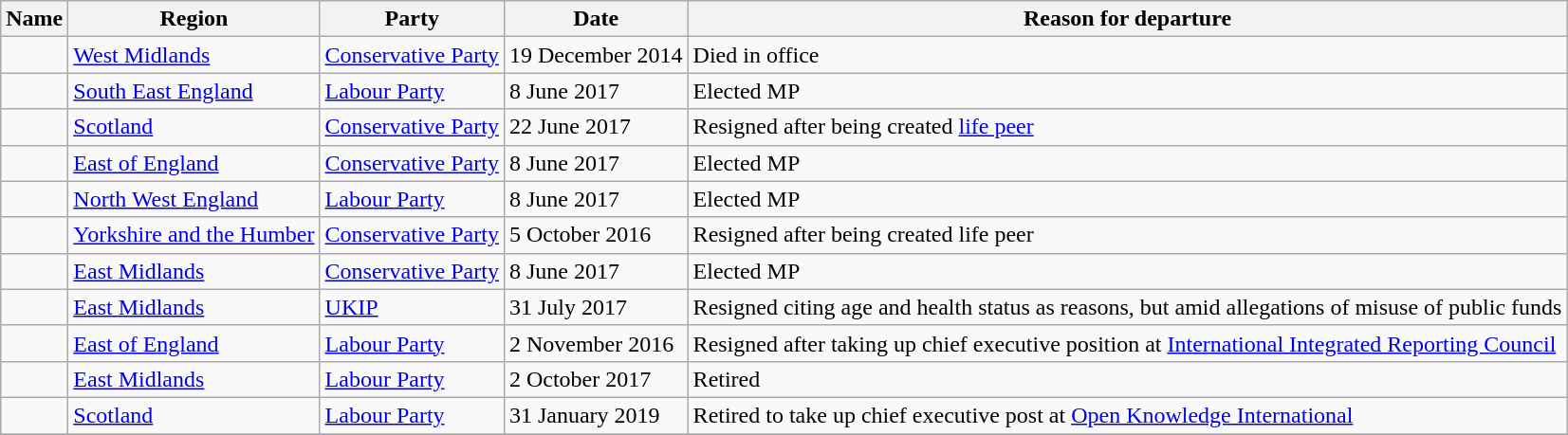<table class="wikitable sortable">
<tr align="left">
<th>Name</th>
<th>Region</th>
<th>Party</th>
<th>Date</th>
<th>Reason for departure</th>
</tr>
<tr>
<td></td>
<td><a href='#'>West Midlands</a></td>
<td> <a href='#'>Conservative Party</a></td>
<td>19 December 2014</td>
<td>Died in office</td>
</tr>
<tr>
<td></td>
<td><a href='#'>South East England</a></td>
<td> <a href='#'>Labour Party</a></td>
<td>8 June 2017</td>
<td>Elected MP</td>
</tr>
<tr>
<td></td>
<td><a href='#'>Scotland</a></td>
<td> <a href='#'>Conservative Party</a></td>
<td>22 June 2017</td>
<td>Resigned after being created <a href='#'>life peer</a></td>
</tr>
<tr>
<td></td>
<td><a href='#'>East of England</a></td>
<td> <a href='#'>Conservative Party</a></td>
<td>8 June 2017</td>
<td>Elected MP</td>
</tr>
<tr>
<td></td>
<td><a href='#'>North West England</a></td>
<td> <a href='#'>Labour Party</a></td>
<td>8 June 2017</td>
<td>Elected MP</td>
</tr>
<tr>
<td></td>
<td><a href='#'>Yorkshire and the Humber</a></td>
<td> <a href='#'>Conservative Party</a></td>
<td>5 October 2016</td>
<td>Resigned after being created life peer</td>
</tr>
<tr>
<td></td>
<td><a href='#'>East Midlands</a></td>
<td> <a href='#'>Conservative Party</a></td>
<td>8 June 2017</td>
<td>Elected MP</td>
</tr>
<tr>
<td></td>
<td><a href='#'>East Midlands</a></td>
<td> <a href='#'>UKIP</a></td>
<td>31 July 2017</td>
<td>Resigned citing age and health status as reasons, but amid allegations of misuse of public funds</td>
</tr>
<tr>
<td></td>
<td><a href='#'>East of England</a></td>
<td> <a href='#'>Labour Party</a></td>
<td>2 November 2016</td>
<td>Resigned after taking up chief executive position at <a href='#'>International Integrated Reporting Council</a></td>
</tr>
<tr>
<td></td>
<td><a href='#'>East Midlands</a></td>
<td> <a href='#'>Labour Party</a></td>
<td>2 October 2017</td>
<td>Retired</td>
</tr>
<tr>
<td></td>
<td><a href='#'>Scotland</a></td>
<td> <a href='#'>Labour Party</a></td>
<td>31 January 2019</td>
<td>Retired to take up chief executive post at <a href='#'>Open Knowledge International</a></td>
</tr>
<tr>
</tr>
</table>
